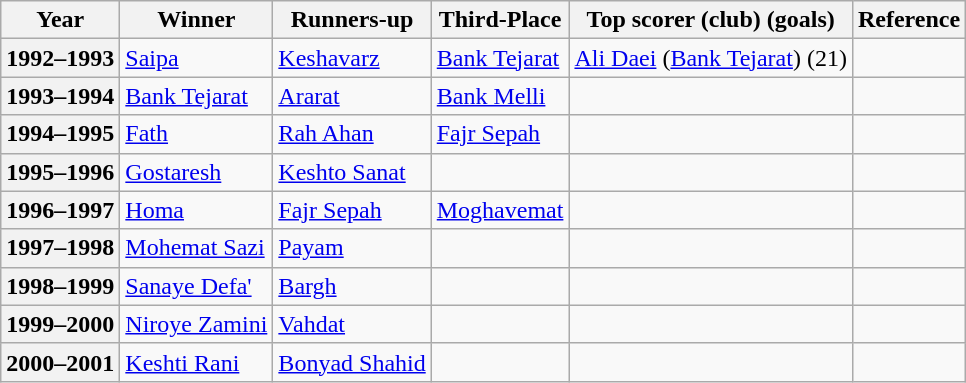<table class="wikitable">
<tr>
<th>Year</th>
<th>Winner</th>
<th>Runners-up</th>
<th>Third-Place</th>
<th>Top scorer (club) (goals)</th>
<th>Reference</th>
</tr>
<tr>
<th><strong>1992–1993</strong></th>
<td><a href='#'>Saipa</a></td>
<td><a href='#'>Keshavarz</a></td>
<td><a href='#'>Bank Tejarat</a></td>
<td><a href='#'>Ali Daei</a> (<a href='#'>Bank Tejarat</a>) (21)</td>
<td></td>
</tr>
<tr>
<th><strong>1993–1994</strong></th>
<td><a href='#'>Bank Tejarat</a></td>
<td><a href='#'>Ararat</a></td>
<td><a href='#'>Bank Melli</a></td>
<td></td>
<td></td>
</tr>
<tr>
<th><strong>1994–1995</strong></th>
<td><a href='#'>Fath</a></td>
<td><a href='#'>Rah Ahan</a></td>
<td><a href='#'>Fajr Sepah</a></td>
<td></td>
<td></td>
</tr>
<tr>
<th><strong>1995–1996</strong></th>
<td><a href='#'>Gostaresh</a></td>
<td><a href='#'>Keshto Sanat</a></td>
<td></td>
<td></td>
<td></td>
</tr>
<tr>
<th><strong>1996–1997</strong></th>
<td><a href='#'>Homa</a></td>
<td><a href='#'>Fajr Sepah</a></td>
<td><a href='#'>Moghavemat</a></td>
<td></td>
<td></td>
</tr>
<tr>
<th><strong>1997–1998</strong></th>
<td><a href='#'>Mohemat Sazi</a></td>
<td><a href='#'>Payam</a></td>
<td></td>
<td></td>
<td></td>
</tr>
<tr>
<th><strong>1998–1999</strong></th>
<td><a href='#'>Sanaye Defa'</a></td>
<td><a href='#'>Bargh</a></td>
<td></td>
<td></td>
<td></td>
</tr>
<tr>
<th><strong>1999–2000</strong></th>
<td><a href='#'>Niroye Zamini</a></td>
<td><a href='#'>Vahdat</a></td>
<td></td>
<td></td>
<td></td>
</tr>
<tr>
<th><strong>2000–2001</strong></th>
<td><a href='#'>Keshti Rani</a></td>
<td><a href='#'>Bonyad Shahid</a></td>
<td></td>
<td></td>
<td></td>
</tr>
</table>
